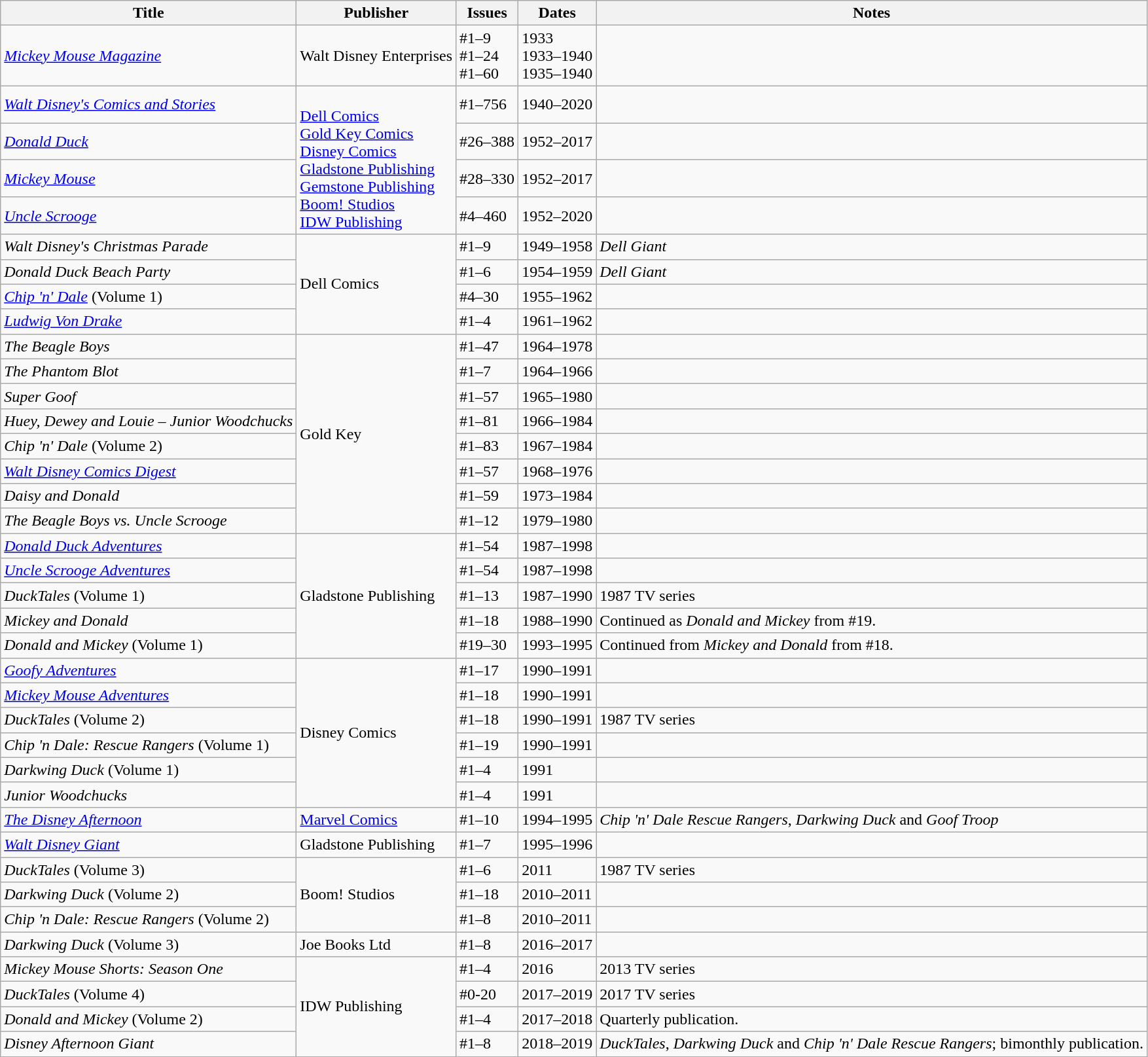<table class="wikitable sortable">
<tr>
<th>Title</th>
<th>Publisher</th>
<th>Issues</th>
<th>Dates</th>
<th>Notes</th>
</tr>
<tr>
<td><em><a href='#'>Mickey Mouse Magazine</a></em></td>
<td>Walt Disney Enterprises</td>
<td>#1–9<br>#1–24<br>#1–60</td>
<td>1933<br>1933–1940<br>1935–1940</td>
<td></td>
</tr>
<tr>
<td><em><a href='#'>Walt Disney's Comics and Stories</a></em></td>
<td rowspan="4"><br><a href='#'>Dell Comics</a><br><a href='#'>Gold Key Comics</a><br><a href='#'>Disney Comics</a><br><a href='#'>Gladstone Publishing</a><br><a href='#'>Gemstone Publishing</a><br><a href='#'>Boom! Studios</a><br><a href='#'>IDW Publishing</a></td>
<td>#1–756</td>
<td>1940–2020</td>
<td></td>
</tr>
<tr>
<td><em><a href='#'>Donald Duck</a></em></td>
<td>#26–388</td>
<td>1952–2017</td>
<td></td>
</tr>
<tr>
<td><em><a href='#'>Mickey Mouse</a></em></td>
<td>#28–330</td>
<td>1952–2017</td>
<td></td>
</tr>
<tr>
<td><em><a href='#'>Uncle Scrooge</a></em></td>
<td>#4–460</td>
<td>1952–2020</td>
<td></td>
</tr>
<tr>
<td><em>Walt Disney's Christmas Parade</em></td>
<td rowspan="4">Dell Comics</td>
<td>#1–9</td>
<td>1949–1958</td>
<td><em>Dell Giant</em></td>
</tr>
<tr>
<td><em>Donald Duck Beach Party</em></td>
<td>#1–6</td>
<td>1954–1959</td>
<td><em>Dell Giant</em></td>
</tr>
<tr>
<td><em><a href='#'>Chip 'n' Dale</a></em> (Volume 1)</td>
<td>#4–30</td>
<td>1955–1962</td>
<td></td>
</tr>
<tr>
<td><em><a href='#'>Ludwig Von Drake</a></em></td>
<td>#1–4</td>
<td>1961–1962</td>
<td></td>
</tr>
<tr>
<td><em>The Beagle Boys</em></td>
<td rowspan="8">Gold Key</td>
<td>#1–47</td>
<td>1964–1978</td>
<td></td>
</tr>
<tr>
<td><em>The Phantom Blot</em></td>
<td>#1–7</td>
<td>1964–1966</td>
<td></td>
</tr>
<tr>
<td><em>Super Goof</em></td>
<td>#1–57</td>
<td>1965–1980</td>
<td></td>
</tr>
<tr>
<td><em>Huey, Dewey and Louie – Junior Woodchucks</em></td>
<td>#1–81</td>
<td>1966–1984</td>
<td></td>
</tr>
<tr>
<td><em>Chip 'n' Dale</em> (Volume 2)</td>
<td>#1–83</td>
<td>1967–1984</td>
<td></td>
</tr>
<tr>
<td><em><a href='#'>Walt Disney Comics Digest</a></em></td>
<td>#1–57</td>
<td>1968–1976</td>
<td></td>
</tr>
<tr>
<td><em>Daisy and Donald</em></td>
<td>#1–59</td>
<td>1973–1984</td>
<td></td>
</tr>
<tr>
<td><em>The Beagle Boys vs. Uncle Scrooge</em></td>
<td>#1–12</td>
<td>1979–1980</td>
<td></td>
</tr>
<tr>
<td><em><a href='#'>Donald Duck Adventures</a></em></td>
<td rowspan="5">Gladstone Publishing</td>
<td>#1–54</td>
<td>1987–1998</td>
<td></td>
</tr>
<tr>
<td><em><a href='#'>Uncle Scrooge Adventures</a></em></td>
<td>#1–54</td>
<td>1987–1998</td>
<td></td>
</tr>
<tr>
<td><em>DuckTales</em> (Volume 1)</td>
<td>#1–13</td>
<td>1987–1990</td>
<td>1987 TV series</td>
</tr>
<tr>
<td><em>Mickey and Donald</em></td>
<td>#1–18</td>
<td>1988–1990</td>
<td>Continued as <em>Donald and Mickey</em> from #19.</td>
</tr>
<tr>
<td><em>Donald and Mickey</em> (Volume 1)</td>
<td>#19–30</td>
<td>1993–1995</td>
<td>Continued from <em>Mickey and Donald</em> from #18.</td>
</tr>
<tr>
<td><em><a href='#'>Goofy Adventures</a></em></td>
<td rowspan="6">Disney Comics</td>
<td>#1–17</td>
<td>1990–1991</td>
<td></td>
</tr>
<tr>
<td><em><a href='#'>Mickey Mouse Adventures</a></em></td>
<td>#1–18</td>
<td>1990–1991</td>
<td></td>
</tr>
<tr>
<td><em>DuckTales</em> (Volume 2)</td>
<td>#1–18</td>
<td>1990–1991</td>
<td>1987 TV series</td>
</tr>
<tr>
<td><em>Chip 'n Dale: Rescue Rangers</em> (Volume 1)</td>
<td>#1–19</td>
<td>1990–1991</td>
<td></td>
</tr>
<tr>
<td><em>Darkwing Duck</em> (Volume 1)</td>
<td>#1–4</td>
<td>1991</td>
<td></td>
</tr>
<tr>
<td><em>Junior Woodchucks</em></td>
<td>#1–4</td>
<td>1991</td>
<td></td>
</tr>
<tr>
<td><em><a href='#'>The Disney Afternoon</a></em></td>
<td><a href='#'>Marvel Comics</a></td>
<td>#1–10</td>
<td>1994–1995</td>
<td><em>Chip 'n' Dale Rescue Rangers</em>, <em>Darkwing Duck</em> and <em>Goof Troop</em></td>
</tr>
<tr>
<td><em><a href='#'>Walt Disney Giant</a></em></td>
<td>Gladstone Publishing</td>
<td>#1–7</td>
<td>1995–1996</td>
<td></td>
</tr>
<tr>
<td><em>DuckTales</em> (Volume 3)</td>
<td rowspan="3">Boom! Studios</td>
<td>#1–6</td>
<td>2011</td>
<td>1987 TV series</td>
</tr>
<tr>
<td><em>Darkwing Duck</em> (Volume 2)</td>
<td>#1–18</td>
<td>2010–2011</td>
<td></td>
</tr>
<tr>
<td><em>Chip 'n Dale: Rescue Rangers</em> (Volume 2)</td>
<td>#1–8</td>
<td>2010–2011</td>
<td></td>
</tr>
<tr>
<td><em>Darkwing Duck</em> (Volume 3)</td>
<td>Joe Books Ltd</td>
<td>#1–8</td>
<td>2016–2017</td>
<td></td>
</tr>
<tr>
<td><em>Mickey Mouse Shorts: Season One</em></td>
<td rowspan="4">IDW Publishing</td>
<td>#1–4</td>
<td>2016</td>
<td>2013 TV series</td>
</tr>
<tr>
<td><em>DuckTales</em> (Volume 4)</td>
<td>#0-20</td>
<td>2017–2019</td>
<td>2017 TV series</td>
</tr>
<tr>
<td><em>Donald and Mickey</em> (Volume 2)</td>
<td>#1–4</td>
<td>2017–2018</td>
<td>Quarterly publication.</td>
</tr>
<tr>
<td><em>Disney Afternoon Giant</em></td>
<td>#1–8</td>
<td>2018–2019</td>
<td><em>DuckTales</em>, <em>Darkwing Duck</em> and <em>Chip 'n' Dale Rescue Rangers</em>; bimonthly publication.</td>
</tr>
</table>
